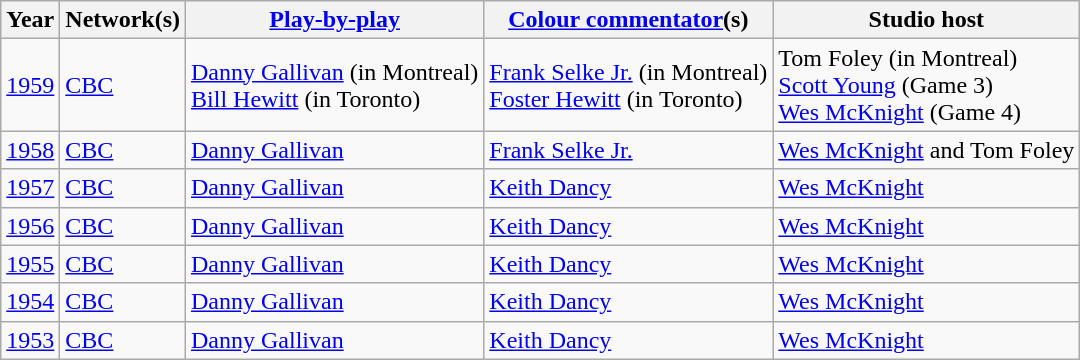<table class="wikitable">
<tr>
<th>Year</th>
<th>Network(s)</th>
<th><a href='#'>Play-by-play</a></th>
<th><a href='#'>Colour commentator</a>(s)</th>
<th>Studio host</th>
</tr>
<tr>
<td><a href='#'>1959</a></td>
<td><a href='#'>CBC</a></td>
<td><a href='#'>Danny Gallivan</a> (in Montreal)<br><a href='#'>Bill Hewitt</a> (in Toronto)</td>
<td><a href='#'>Frank Selke Jr.</a> (in Montreal)<br><a href='#'>Foster Hewitt</a> (in Toronto)</td>
<td>Tom Foley (in Montreal)<br><a href='#'>Scott Young</a> (Game 3)<br><a href='#'>Wes McKnight</a> (Game 4)</td>
</tr>
<tr>
<td><a href='#'>1958</a></td>
<td><a href='#'>CBC</a></td>
<td><a href='#'>Danny Gallivan</a></td>
<td><a href='#'>Frank Selke Jr.</a></td>
<td><a href='#'>Wes McKnight</a> and Tom Foley</td>
</tr>
<tr>
<td><a href='#'>1957</a></td>
<td><a href='#'>CBC</a></td>
<td><a href='#'>Danny Gallivan</a></td>
<td><a href='#'>Keith Dancy</a></td>
<td><a href='#'>Wes McKnight</a></td>
</tr>
<tr>
<td><a href='#'>1956</a></td>
<td><a href='#'>CBC</a></td>
<td><a href='#'>Danny Gallivan</a></td>
<td><a href='#'>Keith Dancy</a></td>
<td><a href='#'>Wes McKnight</a></td>
</tr>
<tr>
<td><a href='#'>1955</a></td>
<td><a href='#'>CBC</a></td>
<td><a href='#'>Danny Gallivan</a></td>
<td><a href='#'>Keith Dancy</a></td>
<td><a href='#'>Wes McKnight</a></td>
</tr>
<tr>
<td><a href='#'>1954</a></td>
<td><a href='#'>CBC</a></td>
<td><a href='#'>Danny Gallivan</a></td>
<td><a href='#'>Keith Dancy</a></td>
<td><a href='#'>Wes McKnight</a></td>
</tr>
<tr>
<td><a href='#'>1953</a></td>
<td><a href='#'>CBC</a></td>
<td><a href='#'>Danny Gallivan</a></td>
<td><a href='#'>Keith Dancy</a></td>
<td><a href='#'>Wes McKnight</a></td>
</tr>
</table>
